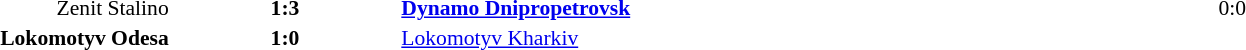<table width=100% cellspacing=1>
<tr>
<th width=20%></th>
<th width=12%></th>
<th width=20%></th>
<th></th>
</tr>
<tr style=font-size:90%>
<td align=right>Zenit Stalino</td>
<td align=center><strong>1:3</strong></td>
<td><strong><a href='#'>Dynamo Dnipropetrovsk</a></strong></td>
<td align=center>0:0 </td>
</tr>
<tr style=font-size:90%>
<td align=right><strong>Lokomotyv Odesa</strong></td>
<td align=center><strong>1:0</strong></td>
<td><a href='#'>Lokomotyv Kharkiv</a></td>
<td align=center></td>
</tr>
</table>
